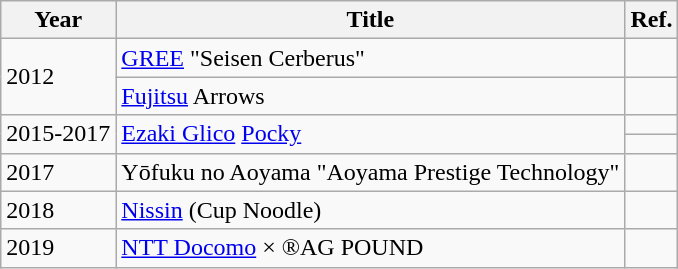<table class="wikitable">
<tr>
<th>Year</th>
<th>Title</th>
<th>Ref.</th>
</tr>
<tr>
<td rowspan="2">2012</td>
<td><a href='#'>GREE</a> "Seisen Cerberus"</td>
<td></td>
</tr>
<tr>
<td><a href='#'>Fujitsu</a> Arrows</td>
<td></td>
</tr>
<tr>
<td rowspan="2">2015-2017</td>
<td rowspan="2"><a href='#'>Ezaki Glico</a> <a href='#'>Pocky</a></td>
<td></td>
</tr>
<tr>
<td></td>
</tr>
<tr>
<td>2017</td>
<td>Yōfuku no Aoyama "Aoyama Prestige Technology"</td>
<td></td>
</tr>
<tr>
<td>2018</td>
<td><a href='#'>Nissin</a> (Cup Noodle)</td>
<td></td>
</tr>
<tr>
<td>2019</td>
<td><a href='#'>NTT Docomo</a> × ®AG POUND</td>
<td></td>
</tr>
</table>
